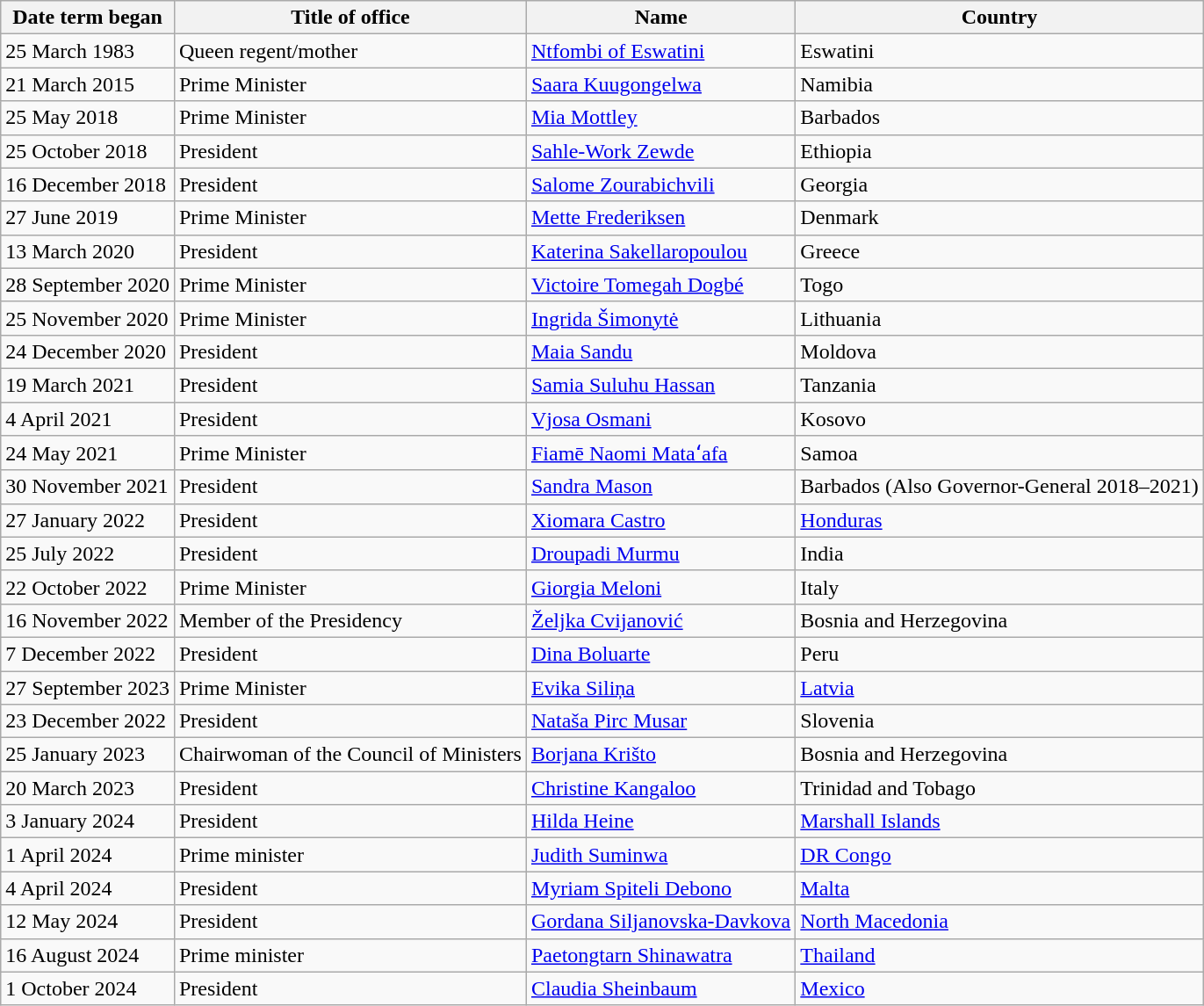<table class="wikitable">
<tr>
<th>Date term began</th>
<th>Title of office</th>
<th>Name</th>
<th>Country</th>
</tr>
<tr>
<td>25 March 1983</td>
<td>Queen regent/mother</td>
<td><a href='#'>Ntfombi of Eswatini</a></td>
<td>Eswatini</td>
</tr>
<tr>
<td>21 March 2015</td>
<td>Prime Minister</td>
<td><a href='#'>Saara Kuugongelwa</a></td>
<td>Namibia</td>
</tr>
<tr>
<td>25 May 2018</td>
<td>Prime Minister</td>
<td><a href='#'>Mia Mottley</a></td>
<td>Barbados</td>
</tr>
<tr>
<td>25 October 2018</td>
<td>President</td>
<td><a href='#'>Sahle-Work Zewde</a></td>
<td>Ethiopia</td>
</tr>
<tr>
<td>16 December 2018</td>
<td>President</td>
<td><a href='#'>Salome Zourabichvili</a></td>
<td>Georgia</td>
</tr>
<tr>
<td>27 June 2019</td>
<td>Prime Minister</td>
<td><a href='#'>Mette Frederiksen</a></td>
<td>Denmark</td>
</tr>
<tr>
<td>13 March 2020</td>
<td>President</td>
<td><a href='#'>Katerina Sakellaropoulou</a></td>
<td>Greece</td>
</tr>
<tr>
<td>28 September 2020</td>
<td>Prime Minister</td>
<td><a href='#'>Victoire Tomegah Dogbé</a></td>
<td>Togo</td>
</tr>
<tr>
<td>25 November 2020</td>
<td>Prime Minister</td>
<td><a href='#'>Ingrida Šimonytė</a></td>
<td>Lithuania</td>
</tr>
<tr>
<td>24 December 2020</td>
<td>President</td>
<td><a href='#'>Maia Sandu</a></td>
<td>Moldova</td>
</tr>
<tr>
<td>19 March 2021</td>
<td>President</td>
<td><a href='#'>Samia Suluhu Hassan</a></td>
<td>Tanzania</td>
</tr>
<tr>
<td>4 April 2021</td>
<td>President</td>
<td><a href='#'>Vjosa Osmani</a></td>
<td>Kosovo</td>
</tr>
<tr>
<td>24 May 2021</td>
<td>Prime Minister</td>
<td><a href='#'>Fiamē Naomi Mataʻafa</a></td>
<td>Samoa</td>
</tr>
<tr>
<td>30 November 2021</td>
<td>President</td>
<td><a href='#'>Sandra Mason</a></td>
<td>Barbados (Also Governor-General 2018–2021)</td>
</tr>
<tr>
<td>27 January 2022</td>
<td>President</td>
<td><a href='#'>Xiomara Castro</a></td>
<td><a href='#'>Honduras</a></td>
</tr>
<tr>
<td>25 July 2022</td>
<td>President</td>
<td><a href='#'>Droupadi Murmu</a></td>
<td>India</td>
</tr>
<tr>
<td>22 October 2022</td>
<td>Prime Minister</td>
<td><a href='#'>Giorgia Meloni</a></td>
<td>Italy</td>
</tr>
<tr>
<td>16 November 2022</td>
<td>Member of the Presidency</td>
<td><a href='#'>Željka Cvijanović</a></td>
<td>Bosnia and Herzegovina</td>
</tr>
<tr>
<td>7 December 2022</td>
<td>President</td>
<td><a href='#'>Dina Boluarte</a></td>
<td>Peru</td>
</tr>
<tr>
<td>27 September 2023</td>
<td>Prime Minister</td>
<td><a href='#'>Evika Siliņa</a></td>
<td><a href='#'>Latvia</a></td>
</tr>
<tr>
<td>23 December 2022</td>
<td>President</td>
<td><a href='#'>Nataša Pirc Musar</a></td>
<td>Slovenia</td>
</tr>
<tr>
<td>25 January 2023</td>
<td>Chairwoman of the Council of Ministers</td>
<td><a href='#'>Borjana Krišto</a></td>
<td>Bosnia and Herzegovina</td>
</tr>
<tr>
<td>20 March 2023</td>
<td>President</td>
<td><a href='#'>Christine Kangaloo</a></td>
<td>Trinidad and Tobago</td>
</tr>
<tr>
<td>3 January 2024</td>
<td>President</td>
<td><a href='#'>Hilda Heine</a></td>
<td><a href='#'>Marshall Islands</a></td>
</tr>
<tr>
<td>1 April 2024</td>
<td>Prime minister</td>
<td><a href='#'>Judith Suminwa</a></td>
<td><a href='#'>DR Congo</a></td>
</tr>
<tr>
<td>4 April 2024</td>
<td>President</td>
<td><a href='#'>Myriam Spiteli Debono</a></td>
<td><a href='#'>Malta</a></td>
</tr>
<tr>
<td>12 May 2024</td>
<td>President</td>
<td><a href='#'>Gordana Siljanovska-Davkova</a></td>
<td><a href='#'>North Macedonia</a></td>
</tr>
<tr>
<td>16 August 2024</td>
<td>Prime minister</td>
<td><a href='#'>Paetongtarn Shinawatra</a></td>
<td><a href='#'>Thailand</a></td>
</tr>
<tr>
<td>1 October 2024</td>
<td>President</td>
<td><a href='#'>Claudia Sheinbaum</a></td>
<td><a href='#'>Mexico</a></td>
</tr>
</table>
